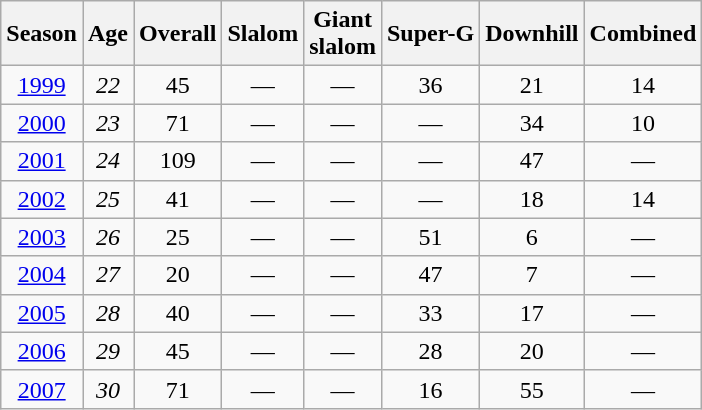<table class=wikitable style="text-align:center">
<tr>
<th>Season</th>
<th>Age</th>
<th>Overall</th>
<th>Slalom</th>
<th>Giant<br>slalom</th>
<th>Super-G</th>
<th>Downhill</th>
<th>Combined</th>
</tr>
<tr>
<td><a href='#'>1999</a></td>
<td><em>22</em></td>
<td>45</td>
<td>—</td>
<td>—</td>
<td>36</td>
<td>21</td>
<td>14</td>
</tr>
<tr>
<td><a href='#'>2000</a></td>
<td><em>23</em></td>
<td>71</td>
<td>—</td>
<td>—</td>
<td>—</td>
<td>34</td>
<td>10</td>
</tr>
<tr>
<td><a href='#'>2001</a></td>
<td><em>24</em></td>
<td>109</td>
<td>—</td>
<td>—</td>
<td>—</td>
<td>47</td>
<td>—</td>
</tr>
<tr>
<td><a href='#'>2002</a></td>
<td><em>25</em></td>
<td>41</td>
<td>—</td>
<td>—</td>
<td>—</td>
<td>18</td>
<td>14</td>
</tr>
<tr>
<td><a href='#'>2003</a></td>
<td><em>26</em></td>
<td>25</td>
<td>—</td>
<td>—</td>
<td>51</td>
<td>6</td>
<td>—</td>
</tr>
<tr>
<td><a href='#'>2004</a></td>
<td><em>27</em></td>
<td>20</td>
<td>—</td>
<td>—</td>
<td>47</td>
<td>7</td>
<td>—</td>
</tr>
<tr>
<td><a href='#'>2005</a></td>
<td><em>28</em></td>
<td>40</td>
<td>—</td>
<td>—</td>
<td>33</td>
<td>17</td>
<td>—</td>
</tr>
<tr>
<td><a href='#'>2006</a></td>
<td><em>29</em></td>
<td>45</td>
<td>—</td>
<td>—</td>
<td>28</td>
<td>20</td>
<td>—</td>
</tr>
<tr>
<td><a href='#'>2007</a></td>
<td><em>30</em></td>
<td>71</td>
<td>—</td>
<td>—</td>
<td>16</td>
<td>55</td>
<td>—</td>
</tr>
</table>
